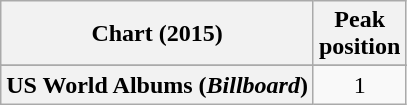<table class="wikitable sortable plainrowheaders">
<tr>
<th scope="col">Chart (2015)</th>
<th scope="col">Peak<br>position</th>
</tr>
<tr>
</tr>
<tr>
</tr>
<tr>
</tr>
<tr>
</tr>
<tr>
</tr>
<tr>
<th scope="row">US World Albums (<em>Billboard</em>)</th>
<td align="center">1</td>
</tr>
</table>
